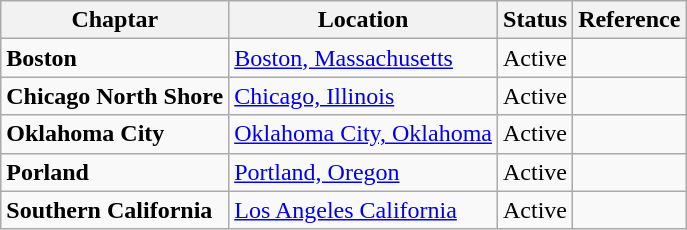<table class="wikitable sortable">
<tr>
<th>Chaptar</th>
<th>Location</th>
<th>Status</th>
<th>Reference</th>
</tr>
<tr>
<td><strong>Boston</strong></td>
<td><a href='#'>Boston, Massachusetts</a></td>
<td>Active</td>
<td></td>
</tr>
<tr>
<td><strong>Chicago North Shore</strong></td>
<td><a href='#'>Chicago, Illinois</a></td>
<td>Active</td>
<td></td>
</tr>
<tr>
<td><strong>Oklahoma City</strong></td>
<td><a href='#'>Oklahoma City, Oklahoma</a></td>
<td>Active</td>
<td></td>
</tr>
<tr>
<td><strong>Porland</strong></td>
<td><a href='#'>Portland, Oregon</a></td>
<td>Active</td>
<td></td>
</tr>
<tr>
<td><strong>Southern California</strong></td>
<td><a href='#'>Los Angeles California</a></td>
<td>Active</td>
<td></td>
</tr>
</table>
